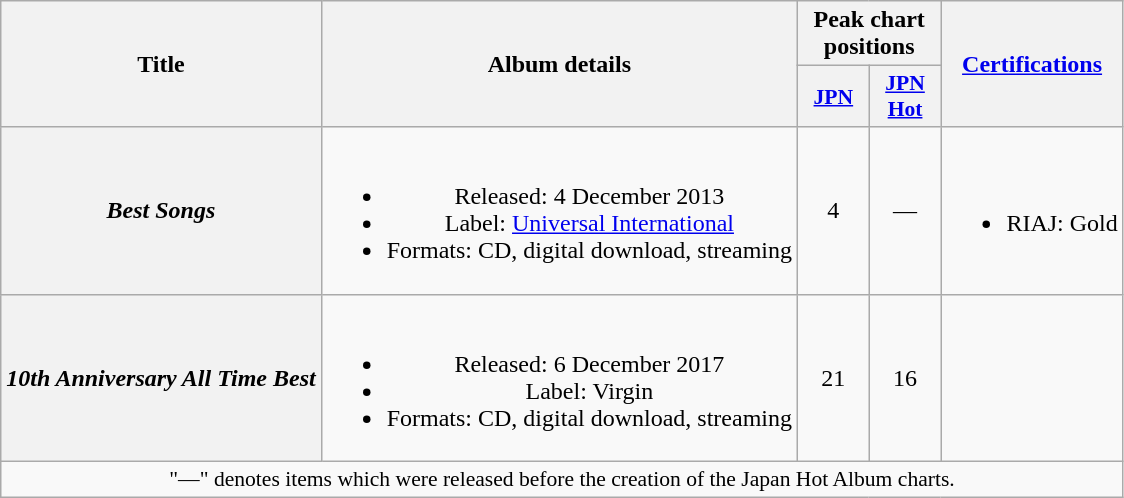<table class="wikitable plainrowheaders" border="1" style="text-align:center;">
<tr>
<th rowspan="2" scope="col">Title</th>
<th rowspan="2" scope="col">Album details</th>
<th colspan="2" scope="col">Peak chart positions</th>
<th rowspan="2" scope="col"><a href='#'>Certifications</a></th>
</tr>
<tr>
<th scope="col" style="width:2.85em;font-size:90%;"><a href='#'>JPN</a><br></th>
<th scope="col" style="width:2.85em;font-size:90%;"><a href='#'>JPN<br>Hot</a><br></th>
</tr>
<tr>
<th scope="row"><em>Best Songs</em></th>
<td><br><ul><li>Released: 4 December 2013 </li><li>Label: <a href='#'>Universal International</a></li><li>Formats: CD, digital download, streaming</li></ul></td>
<td>4</td>
<td>—</td>
<td align="left"><br><ul><li>RIAJ: Gold</li></ul></td>
</tr>
<tr>
<th scope="row"><em>10th Anniversary All Time Best</em></th>
<td><br><ul><li>Released: 6 December 2017 </li><li>Label: Virgin</li><li>Formats: CD, digital download, streaming</li></ul></td>
<td>21</td>
<td>16</td>
<td align="left"></td>
</tr>
<tr>
<td colspan="5" align="center" style="font-size:90%;">"—" denotes items which were released before the creation of the Japan Hot Album charts.</td>
</tr>
</table>
